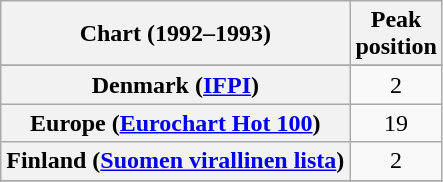<table class="wikitable sortable plainrowheaders" style="text-align:center">
<tr>
<th>Chart (1992–1993)</th>
<th>Peak<br>position</th>
</tr>
<tr>
</tr>
<tr>
</tr>
<tr>
<th scope="row">Denmark (<a href='#'>IFPI</a>)</th>
<td>2</td>
</tr>
<tr>
<th scope="row">Europe (<a href='#'>Eurochart Hot 100</a>)</th>
<td>19</td>
</tr>
<tr>
<th scope="row">Finland (<a href='#'>Suomen virallinen lista</a>)</th>
<td>2</td>
</tr>
<tr>
</tr>
<tr>
</tr>
<tr>
</tr>
<tr>
</tr>
<tr>
</tr>
<tr>
</tr>
<tr>
</tr>
<tr>
</tr>
<tr>
</tr>
<tr>
</tr>
<tr>
</tr>
</table>
